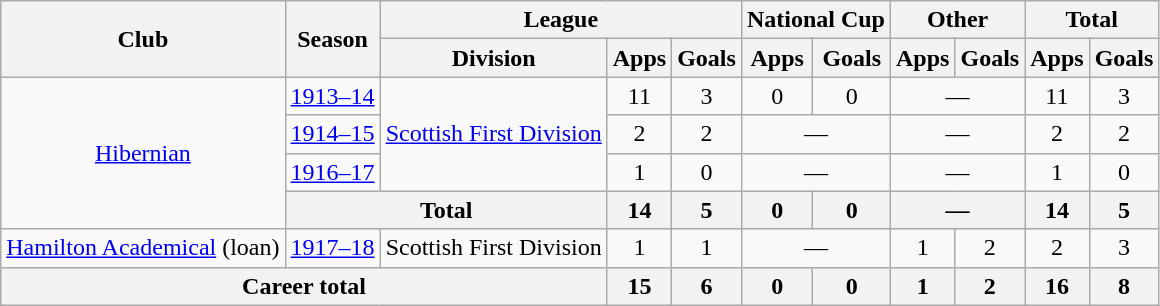<table class="wikitable" style="text-align: center;">
<tr>
<th rowspan="2">Club</th>
<th rowspan="2">Season</th>
<th colspan="3">League</th>
<th colspan="2">National Cup</th>
<th colspan="2">Other</th>
<th colspan="2">Total</th>
</tr>
<tr>
<th>Division</th>
<th>Apps</th>
<th>Goals</th>
<th>Apps</th>
<th>Goals</th>
<th>Apps</th>
<th>Goals</th>
<th>Apps</th>
<th>Goals</th>
</tr>
<tr>
<td rowspan="4"><a href='#'>Hibernian</a></td>
<td><a href='#'>1913–14</a></td>
<td rowspan="3"><a href='#'>Scottish First Division</a></td>
<td>11</td>
<td>3</td>
<td>0</td>
<td>0</td>
<td colspan="2">—</td>
<td>11</td>
<td>3</td>
</tr>
<tr>
<td><a href='#'>1914–15</a></td>
<td>2</td>
<td>2</td>
<td colspan="2">—</td>
<td colspan="2">—</td>
<td>2</td>
<td>2</td>
</tr>
<tr>
<td><a href='#'>1916–17</a></td>
<td>1</td>
<td>0</td>
<td colspan="2">—</td>
<td colspan="2">—</td>
<td>1</td>
<td>0</td>
</tr>
<tr>
<th colspan="2">Total</th>
<th>14</th>
<th>5</th>
<th>0</th>
<th>0</th>
<th colspan="2">—</th>
<th>14</th>
<th>5</th>
</tr>
<tr>
<td><a href='#'>Hamilton Academical</a> (loan)</td>
<td><a href='#'>1917–18</a></td>
<td>Scottish First Division</td>
<td>1</td>
<td>1</td>
<td colspan="2">—</td>
<td>1</td>
<td>2</td>
<td>2</td>
<td>3</td>
</tr>
<tr>
<th colspan="3">Career total</th>
<th>15</th>
<th>6</th>
<th>0</th>
<th>0</th>
<th>1</th>
<th>2</th>
<th>16</th>
<th>8</th>
</tr>
</table>
